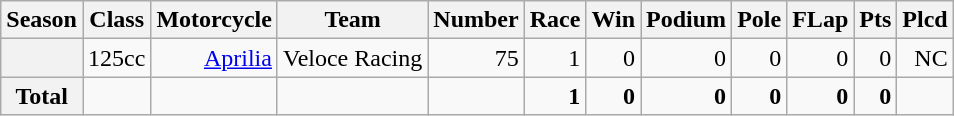<table class="wikitable">
<tr>
<th>Season</th>
<th>Class</th>
<th>Motorcycle</th>
<th>Team</th>
<th>Number</th>
<th>Race</th>
<th>Win</th>
<th>Podium</th>
<th>Pole</th>
<th>FLap</th>
<th>Pts</th>
<th>Plcd</th>
</tr>
<tr align="right">
<th></th>
<td>125cc</td>
<td><a href='#'>Aprilia</a></td>
<td>Veloce Racing</td>
<td>75</td>
<td>1</td>
<td>0</td>
<td>0</td>
<td>0</td>
<td>0</td>
<td>0</td>
<td>NC</td>
</tr>
<tr align="right">
<th>Total</th>
<td></td>
<td></td>
<td></td>
<td></td>
<td><strong>1</strong></td>
<td><strong>0</strong></td>
<td><strong>0</strong></td>
<td><strong>0</strong></td>
<td><strong>0</strong></td>
<td><strong>0</strong></td>
<td></td>
</tr>
</table>
